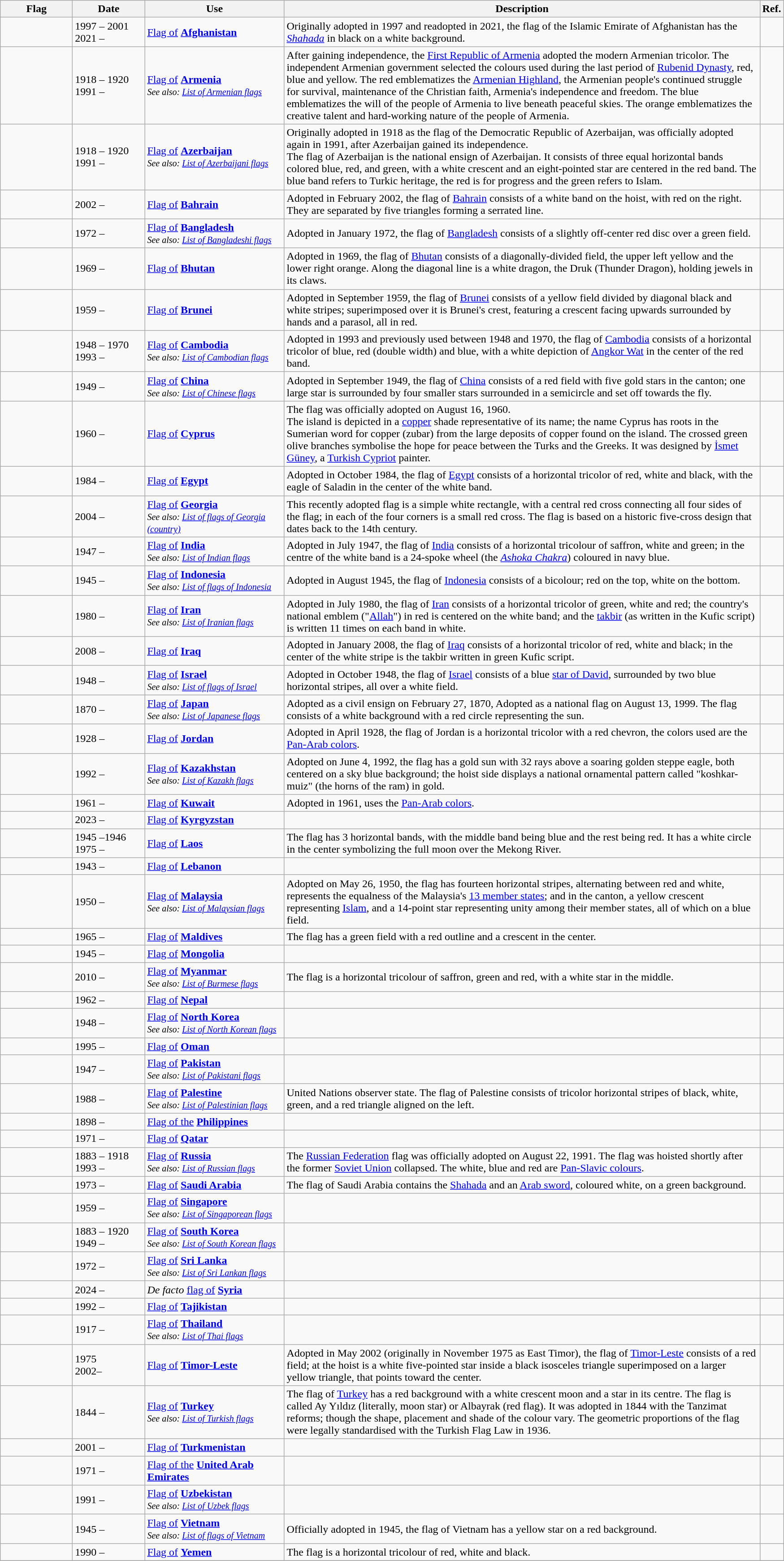<table class="wikitable" style="background:#FFFFF;">
<tr>
<th style="width:100px;">Flag</th>
<th style="width:100px;">Date</th>
<th style="width:200px;">Use</th>
<th style="width:700px;">Description</th>
<th>Ref.</th>
</tr>
<tr>
<td></td>
<td>1997 – 2001<br>2021 –</td>
<td><a href='#'>Flag of</a> <strong><a href='#'>Afghanistan</a></strong></td>
<td>Originally adopted in 1997 and readopted in 2021, the flag of the Islamic Emirate of Afghanistan has the <em><a href='#'>Shahada</a></em> in black on a white background.</td>
<td></td>
</tr>
<tr>
<td></td>
<td>1918 – 1920<br>1991 –</td>
<td><a href='#'>Flag of</a> <strong><a href='#'>Armenia</a></strong><br><small><em>See also: <a href='#'>List of Armenian flags</a></em></small></td>
<td>After gaining independence, the <a href='#'>First Republic of Armenia</a> adopted the modern Armenian tricolor. The independent Armenian government selected the colours used during the last period of <a href='#'>Rubenid Dynasty</a>, red, blue and yellow. The red emblematizes the <a href='#'>Armenian Highland</a>, the Armenian people's continued struggle for survival, maintenance of the Christian faith, Armenia's independence and freedom. The blue emblematizes the will of the people of Armenia to live beneath peaceful skies. The orange emblematizes the creative talent and hard-working nature of the people of Armenia.</td>
<td></td>
</tr>
<tr>
<td></td>
<td>1918 – 1920<br>1991 –</td>
<td><a href='#'>Flag of</a> <strong><a href='#'>Azerbaijan</a></strong> <br><small><em>See also: <a href='#'>List of Azerbaijani flags</a></em></small></td>
<td>Originally adopted in 1918 as the flag of the Democratic Republic of Azerbaijan, was officially adopted again in 1991, after Azerbaijan gained its independence.<br>The flag of Azerbaijan is the national ensign of Azerbaijan. It consists of three equal horizontal bands colored blue, red, and green, with a white crescent and an eight-pointed star are centered in the red band. The blue band refers to Turkic heritage, the red is for progress and the green refers to Islam.</td>
<td></td>
</tr>
<tr>
<td></td>
<td>2002 –</td>
<td><a href='#'>Flag of</a> <strong><a href='#'>Bahrain</a></strong></td>
<td>Adopted in February 2002, the flag of <a href='#'>Bahrain</a> consists of a white band on the hoist, with red on the right. They are separated by five triangles forming a serrated line.</td>
<td></td>
</tr>
<tr>
<td></td>
<td>1972 –</td>
<td><a href='#'>Flag of</a> <strong><a href='#'>Bangladesh</a></strong><br><small><em>See also: <a href='#'>List of Bangladeshi flags</a></em></small></td>
<td>Adopted in January 1972, the flag of <a href='#'>Bangladesh</a> consists of a slightly off-center red disc over a green field.</td>
<td></td>
</tr>
<tr>
<td></td>
<td>1969 –</td>
<td><a href='#'>Flag of</a> <strong><a href='#'>Bhutan</a></strong></td>
<td>Adopted in 1969, the flag of <a href='#'>Bhutan</a> consists of a diagonally-divided field, the upper left yellow and the lower right orange. Along the diagonal line is a white dragon, the Druk (Thunder Dragon), holding jewels in its claws.</td>
<td></td>
</tr>
<tr>
<td></td>
<td>1959 –</td>
<td><a href='#'>Flag of</a> <strong><a href='#'>Brunei</a></strong></td>
<td>Adopted in September 1959, the flag of <a href='#'>Brunei</a> consists of a yellow field divided by diagonal black and white stripes; superimposed over it is Brunei's crest, featuring a crescent facing upwards surrounded by hands and a parasol, all in red.</td>
<td></td>
</tr>
<tr>
<td></td>
<td>1948 – 1970<br>1993 –</td>
<td><a href='#'>Flag of</a> <strong><a href='#'>Cambodia</a></strong><br><small><em>See also: <a href='#'>List of Cambodian flags</a></em></small></td>
<td>Adopted in 1993 and previously used between 1948 and 1970, the flag of <a href='#'>Cambodia</a> consists of a horizontal tricolor of blue, red (double width) and blue, with a white depiction of <a href='#'>Angkor Wat</a> in the center of the red band.</td>
<td></td>
</tr>
<tr>
<td></td>
<td>1949 –</td>
<td><a href='#'>Flag of</a> <strong><a href='#'>China</a></strong><br><small><em>See also: <a href='#'>List of Chinese flags</a></em></small></td>
<td>Adopted in September 1949, the flag of <a href='#'>China</a> consists of a red field with five gold stars in the canton; one large star is surrounded by four smaller stars surrounded in a semicircle and set off towards the fly.</td>
<td></td>
</tr>
<tr>
<td></td>
<td>1960 –</td>
<td><a href='#'>Flag of</a> <strong><a href='#'>Cyprus</a></strong></td>
<td>The flag was officially adopted on August 16, 1960.<br>The island is depicted in a <a href='#'>copper</a> shade representative of its name;  the name Cyprus has roots in the Sumerian word for copper (zubar)  from the large deposits of copper found on the island. The crossed green olive branches symbolise the hope for peace between the Turks and the Greeks. It was designed by <a href='#'>İsmet Güney</a>, a <a href='#'>Turkish Cypriot</a> painter.</td>
<td></td>
</tr>
<tr>
<td></td>
<td>1984 –</td>
<td><a href='#'>Flag of</a> <strong><a href='#'>Egypt</a></strong></td>
<td>Adopted in October 1984, the flag of <a href='#'>Egypt</a> consists of a horizontal tricolor of red, white and black, with the eagle of Saladin in the center of the white band.</td>
<td></td>
</tr>
<tr>
<td></td>
<td>2004 –</td>
<td><a href='#'>Flag of</a> <strong><a href='#'>Georgia</a></strong><br><small><em>See also: <a href='#'>List of flags of Georgia (country)</a></em></small></td>
<td>This recently adopted flag is a simple white rectangle, with a central red cross connecting all four sides of the flag; in each of the four corners is a small red cross. The flag is based on a historic five-cross design that dates back to the 14th century.</td>
<td></td>
</tr>
<tr>
<td></td>
<td>1947 –</td>
<td><a href='#'>Flag of</a> <strong><a href='#'>India</a></strong><br><small><em>See also: <a href='#'>List of Indian flags</a></em></small></td>
<td>Adopted in July 1947, the flag of <a href='#'>India</a> consists of a horizontal tricolour of saffron, white and green; in the centre of the white band is a 24-spoke wheel (the <em><a href='#'>Ashoka Chakra</a></em>) coloured in navy blue.</td>
<td></td>
</tr>
<tr>
<td></td>
<td>1945 –</td>
<td><a href='#'>Flag of</a> <strong><a href='#'>Indonesia</a></strong><br><small><em>See also: <a href='#'>List of flags of Indonesia</a></em></small></td>
<td>Adopted in August 1945, the flag of <a href='#'>Indonesia</a> consists of a bicolour; red on the top, white on the bottom.</td>
<td></td>
</tr>
<tr>
<td></td>
<td>1980 –</td>
<td><a href='#'>Flag of</a> <strong><a href='#'>Iran</a></strong><br><small><em>See also: <a href='#'>List of Iranian flags</a></em></small></td>
<td>Adopted in July 1980, the flag of <a href='#'>Iran</a> consists of a horizontal tricolor of green, white and red; the country's national emblem ("<a href='#'>Allah</a>") in red is centered on the white band; and the <a href='#'>takbir</a> (as written in the Kufic script) is written 11 times on each band in white.</td>
<td></td>
</tr>
<tr>
<td></td>
<td>2008 –</td>
<td><a href='#'>Flag of</a> <strong><a href='#'>Iraq</a></strong></td>
<td>Adopted in January 2008, the flag of <a href='#'>Iraq</a> consists of a horizontal tricolor of red, white and black; in the center of the white stripe is the takbir written in green Kufic script.</td>
<td></td>
</tr>
<tr>
<td></td>
<td>1948 –</td>
<td><a href='#'>Flag of</a> <strong><a href='#'>Israel</a></strong><br><small><em>See also: <a href='#'>List of flags of Israel</a></em></small></td>
<td>Adopted in October 1948, the flag of <a href='#'>Israel</a> consists of a blue <a href='#'>star of David</a>, surrounded by two blue horizontal stripes, all over a white field.</td>
<td></td>
</tr>
<tr>
<td></td>
<td>1870 –</td>
<td><a href='#'>Flag of</a> <strong><a href='#'>Japan</a></strong><br><small><em>See also: <a href='#'>List of Japanese flags</a></em></small></td>
<td>Adopted as a civil ensign on February 27, 1870, Adopted as a national flag on August 13, 1999. The flag consists of a white background with a red circle representing the sun.</td>
<td></td>
</tr>
<tr>
<td></td>
<td>1928 –</td>
<td><a href='#'>Flag of</a> <strong><a href='#'>Jordan</a></strong></td>
<td>Adopted in April 1928, the flag of Jordan is a horizontal tricolor with a red chevron, the colors used are the <a href='#'>Pan-Arab colors</a>.</td>
<td></td>
</tr>
<tr>
<td></td>
<td>1992 –</td>
<td><a href='#'>Flag of</a> <strong><a href='#'>Kazakhstan</a></strong><br><small><em>See also: <a href='#'>List of Kazakh flags</a></em></small></td>
<td>Adopted on June 4, 1992, the flag has a gold sun with 32 rays above a soaring golden steppe eagle, both centered on a sky blue background; the hoist side displays a national ornamental pattern called "koshkar-muiz" (the horns of the ram) in gold.</td>
<td></td>
</tr>
<tr>
<td></td>
<td>1961 –</td>
<td><a href='#'>Flag of</a> <strong><a href='#'>Kuwait</a></strong></td>
<td>Adopted in 1961, uses the <a href='#'>Pan-Arab colors</a>.</td>
<td></td>
</tr>
<tr>
<td></td>
<td>2023 –</td>
<td><a href='#'>Flag of</a> <strong><a href='#'>Kyrgyzstan</a></strong></td>
<td></td>
<td></td>
</tr>
<tr>
<td></td>
<td>1945 –1946<br>1975 –</td>
<td><a href='#'>Flag of</a> <strong><a href='#'>Laos</a></strong></td>
<td>The flag has 3 horizontal bands, with the middle band being blue and the rest being red. It has a white circle in the center symbolizing the full moon over the Mekong River.</td>
<td></td>
</tr>
<tr>
<td></td>
<td>1943 –</td>
<td><a href='#'>Flag of</a> <strong><a href='#'>Lebanon</a></strong></td>
<td></td>
<td></td>
</tr>
<tr>
<td></td>
<td>1950 –</td>
<td><a href='#'>Flag of</a> <strong><a href='#'>Malaysia</a></strong><br><small><em>See also: <a href='#'>List of Malaysian flags</a></em></small></td>
<td>Adopted on May 26, 1950, the flag has fourteen horizontal stripes, alternating between red and white, represents the equalness of the Malaysia's <a href='#'>13 member states</a>; and in the canton, a yellow crescent representing <a href='#'>Islam</a>, and a 14-point star representing unity among their member states, all of which on a blue field.</td>
<td></td>
</tr>
<tr>
<td></td>
<td>1965 –</td>
<td><a href='#'>Flag of</a> <strong><a href='#'>Maldives</a></strong></td>
<td>The flag has a green field with a red outline and a crescent in the center.</td>
<td></td>
</tr>
<tr>
<td></td>
<td>1945 –</td>
<td><a href='#'>Flag of</a> <strong><a href='#'>Mongolia</a></strong></td>
<td></td>
<td></td>
</tr>
<tr>
<td></td>
<td>2010 –</td>
<td><a href='#'>Flag of</a> <strong><a href='#'>Myanmar</a></strong><br><small><em>See also: <a href='#'>List of Burmese flags</a></em></small></td>
<td>The flag is a horizontal tricolour of saffron, green and red, with a white star in the middle.</td>
<td></td>
</tr>
<tr>
<td></td>
<td>1962 –</td>
<td><a href='#'>Flag of</a> <strong><a href='#'>Nepal</a></strong></td>
<td></td>
<td></td>
</tr>
<tr>
<td></td>
<td>1948 –</td>
<td><a href='#'>Flag of</a> <strong><a href='#'>North Korea</a></strong><br><small><em>See also: <a href='#'>List of North Korean flags</a></em></small></td>
<td></td>
<td></td>
</tr>
<tr>
<td></td>
<td>1995 –</td>
<td><a href='#'>Flag of</a> <strong><a href='#'>Oman</a></strong></td>
<td></td>
<td></td>
</tr>
<tr>
<td></td>
<td>1947 –</td>
<td><a href='#'>Flag of</a> <strong><a href='#'>Pakistan</a></strong><br><small><em>See also: <a href='#'>List of Pakistani flags</a></em></small></td>
<td></td>
<td></td>
</tr>
<tr>
<td></td>
<td>1988 –</td>
<td><a href='#'>Flag of</a> <strong><a href='#'>Palestine</a></strong><br><small><em>See also: <a href='#'>List of Palestinian flags</a></em></small></td>
<td>United Nations observer state. The flag of Palestine consists of tricolor horizontal stripes of black, white, green, and a red triangle aligned on the left.</td>
<td></td>
</tr>
<tr>
<td></td>
<td>1898 –</td>
<td><a href='#'>Flag of the</a> <strong><a href='#'>Philippines</a></strong></td>
<td></td>
<td></td>
</tr>
<tr>
<td></td>
<td>1971 –</td>
<td><a href='#'>Flag of</a> <strong><a href='#'>Qatar</a></strong></td>
<td></td>
<td></td>
</tr>
<tr>
<td></td>
<td>1883 – 1918<br>1993 –</td>
<td><a href='#'>Flag of</a> <strong><a href='#'>Russia</a></strong><br><small><em>See also: <a href='#'>List of Russian flags</a></em></small></td>
<td>The <a href='#'>Russian Federation</a> flag was officially adopted on August 22, 1991. The flag was hoisted shortly after the former <a href='#'>Soviet Union</a> collapsed. The white, blue and red are <a href='#'>Pan-Slavic colours</a>.</td>
<td></td>
</tr>
<tr>
<td></td>
<td>1973 –</td>
<td><a href='#'>Flag of</a> <strong><a href='#'>Saudi Arabia</a></strong></td>
<td>The flag of Saudi Arabia contains the <a href='#'>Shahada</a> and an <a href='#'>Arab sword</a>, coloured white, on a green background.</td>
<td></td>
</tr>
<tr>
<td></td>
<td>1959 –</td>
<td><a href='#'>Flag of</a> <strong><a href='#'>Singapore</a></strong><br><small><em>See also: <a href='#'>List of Singaporean flags</a></em></small></td>
<td></td>
<td></td>
</tr>
<tr>
<td></td>
<td>1883 – 1920<br>1949 –</td>
<td><a href='#'>Flag of</a> <strong><a href='#'>South Korea</a></strong><br><small><em>See also: <a href='#'>List of South Korean flags</a></em></small></td>
<td></td>
<td></td>
</tr>
<tr>
<td></td>
<td>1972 –</td>
<td><a href='#'>Flag of</a> <strong><a href='#'>Sri Lanka</a></strong><br><small><em>See also: <a href='#'>List of Sri Lankan flags</a></em></small></td>
<td></td>
<td></td>
</tr>
<tr>
<td></td>
<td>2024 –</td>
<td><em>De facto</em> <a href='#'>flag of</a> <strong><a href='#'>Syria</a></strong></td>
<td></td>
<td></td>
</tr>
<tr>
<td></td>
<td>1992 –</td>
<td><a href='#'>Flag of</a> <strong><a href='#'>Tajikistan</a></strong></td>
<td></td>
<td></td>
</tr>
<tr>
<td></td>
<td>1917 –</td>
<td><a href='#'>Flag of</a> <strong><a href='#'>Thailand</a></strong><br><small><em>See also: <a href='#'>List of Thai flags</a></em></small></td>
<td></td>
<td></td>
</tr>
<tr>
<td></td>
<td>1975<br>2002–</td>
<td><a href='#'>Flag of</a> <strong><a href='#'>Timor-Leste</a></strong></td>
<td>Adopted in May 2002 (originally in November 1975 as East Timor), the flag of <a href='#'>Timor-Leste</a> consists of a red field; at the hoist is a white five-pointed star inside a black isosceles triangle superimposed on a larger yellow triangle, that points toward the center.</td>
<td></td>
</tr>
<tr>
<td></td>
<td>1844 –</td>
<td><a href='#'>Flag of</a> <strong><a href='#'>Turkey</a></strong><br><small><em>See also: <a href='#'>List of Turkish flags</a></em></small></td>
<td>The flag of <a href='#'>Turkey</a> has a red background with a white crescent moon and a star in its centre. The flag is called Ay Yıldız (literally, moon star) or Albayrak (red flag). It was adopted in 1844 with the Tanzimat reforms; though the shape, placement and shade of the colour vary. The geometric proportions of the flag were legally standardised with the Turkish Flag Law in 1936.</td>
<td></td>
</tr>
<tr>
<td></td>
<td>2001 –</td>
<td><a href='#'>Flag of</a> <strong><a href='#'>Turkmenistan</a></strong></td>
<td></td>
<td></td>
</tr>
<tr>
<td></td>
<td>1971 –</td>
<td><a href='#'>Flag of the</a> <strong><a href='#'>United Arab Emirates</a></strong></td>
<td></td>
<td></td>
</tr>
<tr>
<td></td>
<td>1991 –</td>
<td><a href='#'>Flag of</a> <strong><a href='#'>Uzbekistan</a></strong><br><small><em>See also: <a href='#'>List of Uzbek flags</a></em></small></td>
<td></td>
<td></td>
</tr>
<tr>
<td></td>
<td>1945 –</td>
<td><a href='#'>Flag of</a> <strong><a href='#'>Vietnam</a></strong><br><small><em>See also: <a href='#'>List of flags of Vietnam</a></em></small></td>
<td>Officially adopted in 1945, the flag of Vietnam has a yellow star on a red background.</td>
<td></td>
</tr>
<tr>
<td></td>
<td>1990 –</td>
<td><a href='#'>Flag of</a> <strong><a href='#'>Yemen</a></strong></td>
<td>The flag is a horizontal tricolour of red, white and black.</td>
<td></td>
</tr>
<tr>
</tr>
</table>
